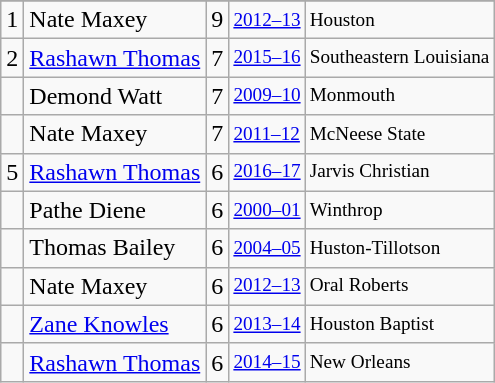<table class="wikitable">
<tr>
</tr>
<tr>
<td>1</td>
<td>Nate Maxey</td>
<td>9</td>
<td style="font-size:80%;"><a href='#'>2012–13</a></td>
<td style="font-size:80%;">Houston</td>
</tr>
<tr>
<td>2</td>
<td><a href='#'>Rashawn Thomas</a></td>
<td>7</td>
<td style="font-size:80%;"><a href='#'>2015–16</a></td>
<td style="font-size:80%;">Southeastern Louisiana</td>
</tr>
<tr>
<td></td>
<td>Demond Watt</td>
<td>7</td>
<td style="font-size:80%;"><a href='#'>2009–10</a></td>
<td style="font-size:80%;">Monmouth</td>
</tr>
<tr>
<td></td>
<td>Nate Maxey</td>
<td>7</td>
<td style="font-size:80%;"><a href='#'>2011–12</a></td>
<td style="font-size:80%;">McNeese State</td>
</tr>
<tr>
<td>5</td>
<td><a href='#'>Rashawn Thomas</a></td>
<td>6</td>
<td style="font-size:80%;"><a href='#'>2016–17</a></td>
<td style="font-size:80%;">Jarvis Christian</td>
</tr>
<tr>
<td></td>
<td>Pathe Diene</td>
<td>6</td>
<td style="font-size:80%;"><a href='#'>2000–01</a></td>
<td style="font-size:80%;">Winthrop</td>
</tr>
<tr>
<td></td>
<td>Thomas Bailey</td>
<td>6</td>
<td style="font-size:80%;"><a href='#'>2004–05</a></td>
<td style="font-size:80%;">Huston-Tillotson</td>
</tr>
<tr>
<td></td>
<td>Nate Maxey</td>
<td>6</td>
<td style="font-size:80%;"><a href='#'>2012–13</a></td>
<td style="font-size:80%;">Oral Roberts</td>
</tr>
<tr>
<td></td>
<td><a href='#'>Zane Knowles</a></td>
<td>6</td>
<td style="font-size:80%;"><a href='#'>2013–14</a></td>
<td style="font-size:80%;">Houston Baptist</td>
</tr>
<tr>
<td></td>
<td><a href='#'>Rashawn Thomas</a></td>
<td>6</td>
<td style="font-size:80%;"><a href='#'>2014–15</a></td>
<td style="font-size:80%;">New Orleans</td>
</tr>
</table>
